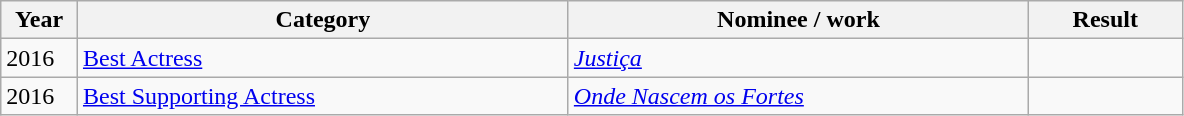<table class=wikitable>
<tr>
<th Width=5%>Year</th>
<th Width=32%>Category</th>
<th Width=30%>Nominee / work</th>
<th Width=10%>Result</th>
</tr>
<tr>
<td>2016</td>
<td><a href='#'>Best Actress</a></td>
<td><em><a href='#'>Justiça</a></em></td>
<td></td>
</tr>
<tr>
<td>2016</td>
<td><a href='#'>Best Supporting Actress</a></td>
<td><em><a href='#'>Onde Nascem os Fortes</a></em></td>
<td></td>
</tr>
</table>
